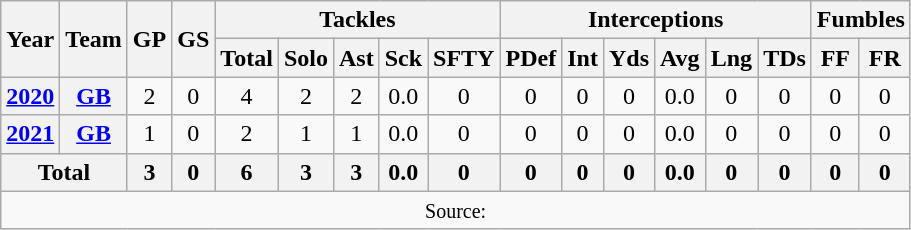<table class="wikitable" style="text-align: center;">
<tr>
<th rowspan=2>Year</th>
<th rowspan=2>Team</th>
<th rowspan=2>GP</th>
<th rowspan=2>GS</th>
<th colspan=5>Tackles</th>
<th colspan=6>Interceptions</th>
<th colspan=2>Fumbles</th>
</tr>
<tr>
<th>Total</th>
<th>Solo</th>
<th>Ast</th>
<th>Sck</th>
<th>SFTY</th>
<th>PDef</th>
<th>Int</th>
<th>Yds</th>
<th>Avg</th>
<th>Lng</th>
<th>TDs</th>
<th>FF</th>
<th>FR</th>
</tr>
<tr>
<th><a href='#'>2020</a></th>
<th><a href='#'>GB</a></th>
<td>2</td>
<td>0</td>
<td>4</td>
<td>2</td>
<td>2</td>
<td>0.0</td>
<td>0</td>
<td>0</td>
<td>0</td>
<td>0</td>
<td>0.0</td>
<td>0</td>
<td>0</td>
<td>0</td>
<td>0</td>
</tr>
<tr>
<th><a href='#'>2021</a></th>
<th><a href='#'>GB</a></th>
<td>1</td>
<td>0</td>
<td>2</td>
<td>1</td>
<td>1</td>
<td>0.0</td>
<td>0</td>
<td>0</td>
<td>0</td>
<td>0</td>
<td>0.0</td>
<td>0</td>
<td>0</td>
<td>0</td>
<td>0</td>
</tr>
<tr>
<th colspan="2">Total</th>
<th>3</th>
<th>0</th>
<th>6</th>
<th>3</th>
<th>3</th>
<th>0.0</th>
<th>0</th>
<th>0</th>
<th>0</th>
<th>0</th>
<th>0.0</th>
<th>0</th>
<th>0</th>
<th>0</th>
<th>0</th>
</tr>
<tr>
<td colspan="17"><small>Source: </small></td>
</tr>
</table>
